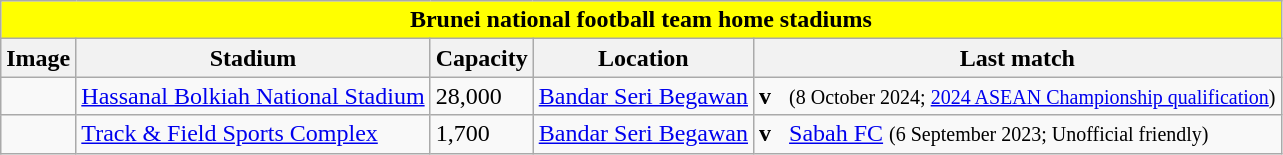<table class="wikitable">
<tr>
<th colspan="5" style="background:#FFFF00; color:black; text-align:center;">Brunei national football team home stadiums</th>
</tr>
<tr>
<th>Image</th>
<th>Stadium</th>
<th>Capacity</th>
<th>Location</th>
<th>Last match</th>
</tr>
<tr>
<td></td>
<td><a href='#'>Hassanal Bolkiah National Stadium</a></td>
<td>28,000</td>
<td><a href='#'>Bandar Seri Begawan</a></td>
<td><strong>v</strong>   <small>(8 October 2024; <a href='#'>2024 ASEAN Championship qualification</a>)</small></td>
</tr>
<tr>
<td></td>
<td><a href='#'>Track & Field Sports Complex</a></td>
<td>1,700</td>
<td><a href='#'>Bandar Seri Begawan</a></td>
<td><strong>v</strong>   <a href='#'>Sabah FC</a> <small>(6 September 2023; Unofficial friendly)</small></td>
</tr>
</table>
